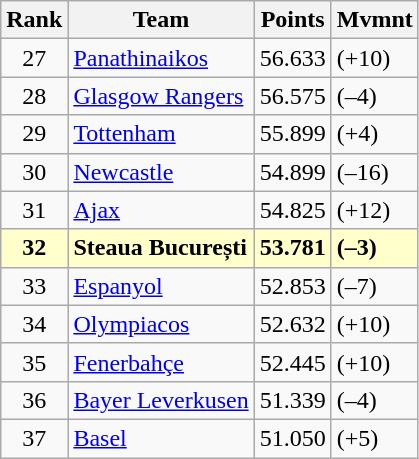<table class="wikitable sortable" style="text-align: center;">
<tr>
<th>Rank</th>
<th>Team</th>
<th>Points</th>
<th>Mvmnt</th>
</tr>
<tr>
<td>27</td>
<td align=left> <a href='#'>Panathinaikos</a></td>
<td>56.633</td>
<td align=left> (+10)</td>
</tr>
<tr>
<td>28</td>
<td align=left> <a href='#'>Glasgow Rangers</a></td>
<td>56.575</td>
<td align=left> (–4)</td>
</tr>
<tr>
<td>29</td>
<td align=left> <a href='#'>Tottenham</a></td>
<td>55.899</td>
<td align=left> (+4)</td>
</tr>
<tr>
<td>30</td>
<td align=left> <a href='#'>Newcastle</a></td>
<td>54.899</td>
<td align=left> (–16)</td>
</tr>
<tr>
<td>31</td>
<td align=left> <a href='#'>Ajax</a></td>
<td>54.825</td>
<td align=left> (+12)</td>
</tr>
<tr bgcolor="ffffcc">
<td><strong>32</strong></td>
<td align=left> <strong>Steaua București</strong></td>
<td><strong>53.781</strong></td>
<td align=left> <strong>(–3)</strong></td>
</tr>
<tr>
<td>33</td>
<td align=left> <a href='#'>Espanyol</a></td>
<td>52.853</td>
<td align=left> (–7)</td>
</tr>
<tr>
<td>34</td>
<td align=left> <a href='#'>Olympiacos</a></td>
<td>52.632</td>
<td align=left> (+10)</td>
</tr>
<tr>
<td>35</td>
<td align=left> <a href='#'>Fenerbahçe</a></td>
<td>52.445</td>
<td align=left> (+10)</td>
</tr>
<tr>
<td>36</td>
<td align=left> <a href='#'>Bayer Leverkusen</a></td>
<td>51.339</td>
<td align=left> (–4)</td>
</tr>
<tr>
<td>37</td>
<td align=left> <a href='#'>Basel</a></td>
<td>51.050</td>
<td align=left> (+5)</td>
</tr>
</table>
